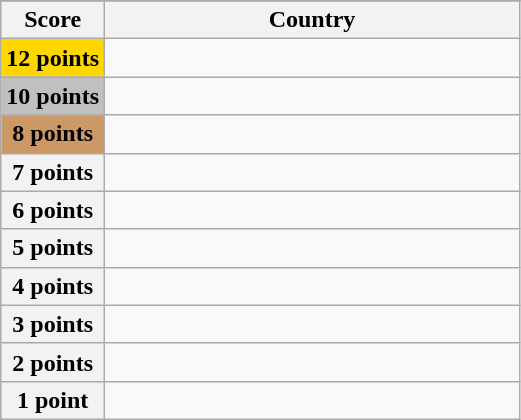<table class="wikitable">
<tr>
</tr>
<tr>
<th scope="col" width="20%">Score</th>
<th scope="col">Country</th>
</tr>
<tr>
<th scope="row" style="background:gold">12 points</th>
<td></td>
</tr>
<tr>
<th scope="row" style="background:silver">10 points</th>
<td></td>
</tr>
<tr>
<th scope="row" style="background:#CC9966">8 points</th>
<td></td>
</tr>
<tr>
<th scope="row">7 points</th>
<td></td>
</tr>
<tr>
<th scope="row">6 points</th>
<td></td>
</tr>
<tr>
<th scope="row">5 points</th>
<td></td>
</tr>
<tr>
<th scope="row">4 points</th>
<td></td>
</tr>
<tr>
<th scope="row">3 points</th>
<td></td>
</tr>
<tr>
<th scope="row">2 points</th>
<td></td>
</tr>
<tr>
<th scope="row">1 point</th>
<td></td>
</tr>
</table>
